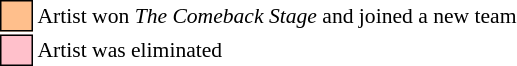<table class="toccolours" style="font-size: 90%; white-space: nowrap">
<tr>
<td style="background:#ffbf8c; border:1px solid black">     </td>
<td>Artist won <em>The Comeback Stage</em> and joined a new team</td>
</tr>
<tr>
<td style="background:pink; border:1px solid black">     </td>
<td>Artist was eliminated</td>
</tr>
<tr>
</tr>
</table>
